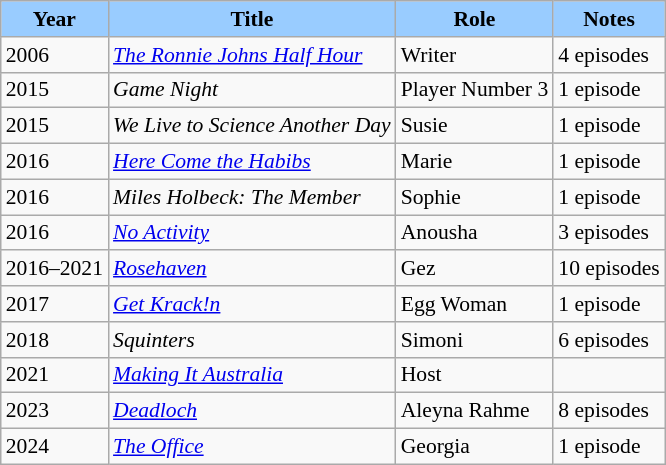<table class="wikitable" style="font-size:90%;">
<tr>
<th style="background: #9cf;">Year</th>
<th style="background: #9cf;">Title</th>
<th style="background: #9cf;">Role</th>
<th style="background: #9cf;">Notes</th>
</tr>
<tr>
<td>2006</td>
<td><em><a href='#'>The Ronnie Johns Half Hour</a></em></td>
<td>Writer</td>
<td>4 episodes</td>
</tr>
<tr>
<td>2015</td>
<td><em>Game Night</em></td>
<td>Player Number 3</td>
<td>1 episode</td>
</tr>
<tr>
<td>2015</td>
<td><em>We Live to Science Another Day</em></td>
<td>Susie</td>
<td>1 episode</td>
</tr>
<tr>
<td>2016</td>
<td><em><a href='#'>Here Come the Habibs</a></em></td>
<td>Marie</td>
<td>1 episode</td>
</tr>
<tr>
<td>2016</td>
<td><em>Miles Holbeck: The Member</em></td>
<td>Sophie</td>
<td>1 episode</td>
</tr>
<tr>
<td>2016</td>
<td><em><a href='#'>No Activity</a></em></td>
<td>Anousha</td>
<td>3 episodes</td>
</tr>
<tr>
<td>2016–2021</td>
<td><em><a href='#'>Rosehaven</a></em></td>
<td>Gez</td>
<td>10 episodes</td>
</tr>
<tr>
<td>2017</td>
<td><em><a href='#'>Get Krack!n</a></em></td>
<td>Egg Woman</td>
<td>1 episode</td>
</tr>
<tr>
<td>2018</td>
<td><em>Squinters</em></td>
<td>Simoni</td>
<td>6 episodes</td>
</tr>
<tr>
<td>2021</td>
<td><em><a href='#'>Making It Australia</a></em></td>
<td>Host</td>
<td></td>
</tr>
<tr>
<td>2023</td>
<td><em><a href='#'>Deadloch</a></em></td>
<td>Aleyna Rahme</td>
<td>8 episodes</td>
</tr>
<tr>
<td>2024</td>
<td><em><a href='#'>The Office</a></em></td>
<td>Georgia</td>
<td>1 episode</td>
</tr>
</table>
